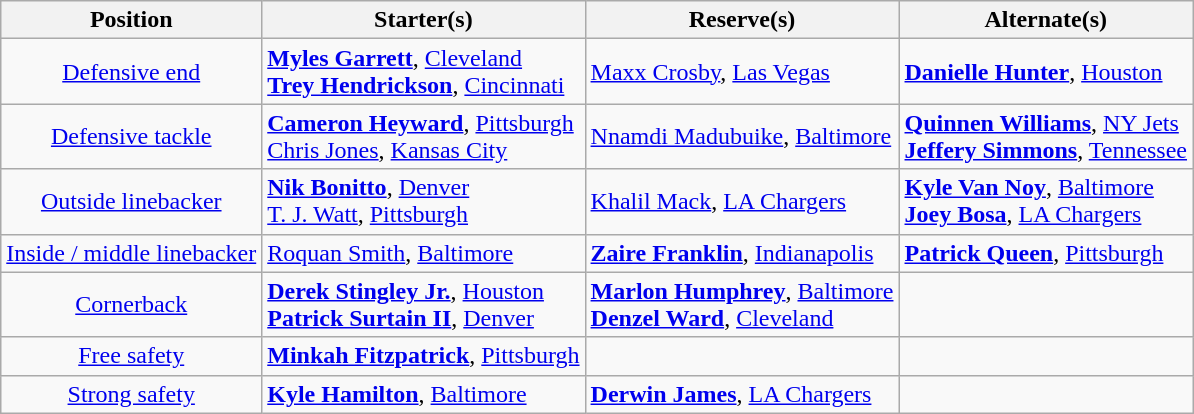<table class="wikitable">
<tr>
<th>Position</th>
<th>Starter(s)</th>
<th>Reserve(s)</th>
<th>Alternate(s)</th>
</tr>
<tr>
<td style="text-align:center"><a href='#'>Defensive end</a></td>
<td> <strong><a href='#'>Myles Garrett</a></strong>, <a href='#'>Cleveland</a><br> <strong><a href='#'>Trey Hendrickson</a></strong>, <a href='#'>Cincinnati</a></td>
<td> <a href='#'>Maxx Crosby</a>, <a href='#'>Las Vegas</a></td>
<td> <strong><a href='#'>Danielle Hunter</a></strong>, <a href='#'>Houston</a></td>
</tr>
<tr>
<td style="text-align:center"><a href='#'>Defensive tackle</a></td>
<td> <strong><a href='#'>Cameron Heyward</a></strong>, <a href='#'>Pittsburgh</a><br> <a href='#'>Chris Jones</a>, <a href='#'>Kansas City</a></td>
<td> <a href='#'>Nnamdi Madubuike</a>, <a href='#'>Baltimore</a></td>
<td> <strong><a href='#'>Quinnen Williams</a></strong>, <a href='#'>NY Jets</a><br> <strong><a href='#'>Jeffery Simmons</a></strong>, <a href='#'>Tennessee</a></td>
</tr>
<tr>
<td style="text-align:center"><a href='#'>Outside linebacker</a></td>
<td> <strong><a href='#'>Nik Bonitto</a></strong>, <a href='#'>Denver</a><br> <a href='#'>T. J. Watt</a>, <a href='#'>Pittsburgh</a></td>
<td> <a href='#'>Khalil Mack</a>, <a href='#'>LA Chargers</a></td>
<td> <strong><a href='#'>Kyle Van Noy</a></strong>, <a href='#'>Baltimore</a><br> <strong><a href='#'>Joey Bosa</a></strong>, <a href='#'>LA Chargers</a></td>
</tr>
<tr>
<td style="text-align:center"><a href='#'>Inside / middle linebacker</a></td>
<td> <a href='#'>Roquan Smith</a>, <a href='#'>Baltimore</a></td>
<td> <strong><a href='#'>Zaire Franklin</a></strong>, <a href='#'>Indianapolis</a></td>
<td> <strong><a href='#'>Patrick Queen</a></strong>, <a href='#'>Pittsburgh</a></td>
</tr>
<tr>
<td style="text-align:center"><a href='#'>Cornerback</a></td>
<td> <strong><a href='#'>Derek Stingley Jr.</a></strong>, <a href='#'>Houston</a><br> <strong><a href='#'>Patrick Surtain II</a></strong>, <a href='#'>Denver</a></td>
<td> <strong><a href='#'>Marlon Humphrey</a></strong>, <a href='#'>Baltimore</a><br> <strong><a href='#'>Denzel Ward</a></strong>, <a href='#'>Cleveland</a></td>
<td></td>
</tr>
<tr>
<td style="text-align:center"><a href='#'>Free safety</a></td>
<td> <strong><a href='#'>Minkah Fitzpatrick</a></strong>, <a href='#'>Pittsburgh</a></td>
<td></td>
<td></td>
</tr>
<tr>
<td style="text-align:center"><a href='#'>Strong safety</a></td>
<td> <strong><a href='#'>Kyle Hamilton</a></strong>, <a href='#'>Baltimore</a></td>
<td> <strong><a href='#'>Derwin James</a></strong>, <a href='#'>LA Chargers</a></td>
<td></td>
</tr>
</table>
